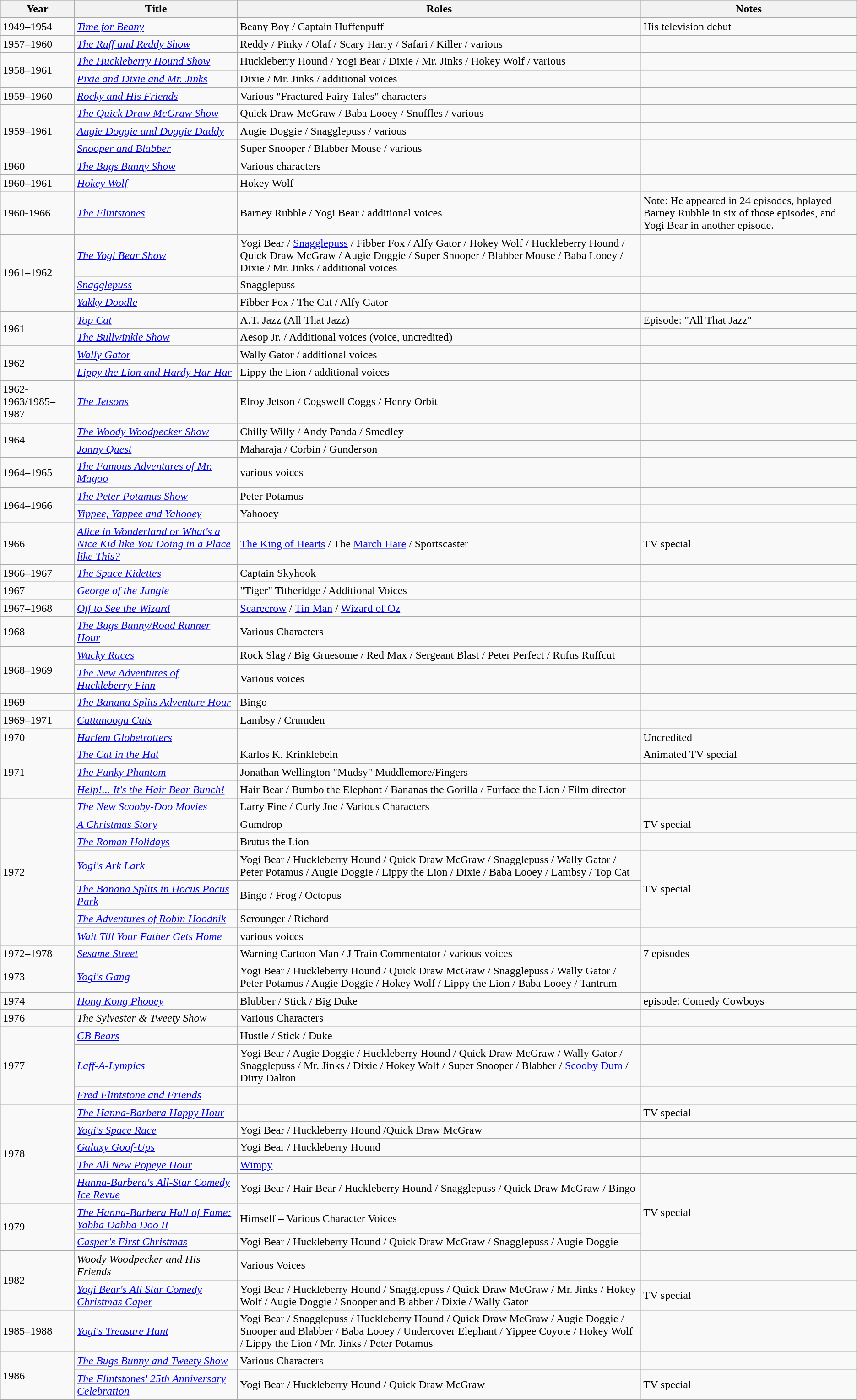<table class="wikitable">
<tr style="background:#b0c4de; text-aligb:center;">
<th>Year</th>
<th>Title</th>
<th>Roles</th>
<th>Notes</th>
</tr>
<tr>
<td>1949–1954</td>
<td><em><a href='#'>Time for Beany</a></em></td>
<td>Beany Boy / Captain Huffenpuff</td>
<td>His television debut</td>
</tr>
<tr>
<td>1957–1960</td>
<td><em><a href='#'>The Ruff and Reddy Show</a></em></td>
<td>Reddy / Pinky / Olaf / Scary Harry / Safari / Killer / various</td>
<td></td>
</tr>
<tr>
<td rowspan="2">1958–1961</td>
<td><em><a href='#'>The Huckleberry Hound Show</a></em></td>
<td>Huckleberry Hound / Yogi Bear / Dixie / Mr. Jinks / Hokey Wolf / various</td>
<td></td>
</tr>
<tr>
<td><em><a href='#'>Pixie and Dixie and Mr. Jinks</a></em></td>
<td>Dixie / Mr. Jinks / additional voices</td>
<td></td>
</tr>
<tr>
<td>1959–1960</td>
<td><em><a href='#'>Rocky and His Friends</a></em></td>
<td>Various "Fractured Fairy Tales" characters</td>
<td></td>
</tr>
<tr>
<td rowspan="3">1959–1961</td>
<td><em><a href='#'>The Quick Draw McGraw Show</a></em></td>
<td>Quick Draw McGraw / Baba Looey / Snuffles / various</td>
<td></td>
</tr>
<tr>
<td><em><a href='#'>Augie Doggie and Doggie Daddy</a></em></td>
<td>Augie Doggie / Snagglepuss / various</td>
<td></td>
</tr>
<tr>
<td><em><a href='#'>Snooper and Blabber</a></em></td>
<td>Super Snooper / Blabber Mouse / various</td>
<td></td>
</tr>
<tr>
<td>1960</td>
<td><em><a href='#'>The Bugs Bunny Show</a></em></td>
<td>Various characters</td>
<td></td>
</tr>
<tr>
<td>1960–1961</td>
<td><em><a href='#'>Hokey Wolf</a></em></td>
<td>Hokey Wolf</td>
<td></td>
</tr>
<tr>
<td>1960-1966</td>
<td><em><a href='#'>The Flintstones</a></em></td>
<td>Barney Rubble / Yogi Bear / additional voices</td>
<td>Note: He appeared in 24 episodes, hplayed Barney Rubble in six of those episodes, and Yogi Bear in another episode.</td>
</tr>
<tr>
<td rowspan="3">1961–1962</td>
<td><em><a href='#'>The Yogi Bear Show</a></em></td>
<td>Yogi Bear / <a href='#'>Snagglepuss</a> / Fibber Fox / Alfy Gator / Hokey Wolf / Huckleberry Hound / Quick Draw McGraw / Augie Doggie / Super Snooper / Blabber Mouse / Baba Looey / Dixie / Mr. Jinks / additional voices</td>
<td></td>
</tr>
<tr>
<td><em><a href='#'>Snagglepuss</a></em></td>
<td>Snagglepuss</td>
<td></td>
</tr>
<tr>
<td><em><a href='#'>Yakky Doodle</a></em></td>
<td>Fibber Fox / The Cat / Alfy Gator</td>
<td></td>
</tr>
<tr>
<td rowspan="2">1961</td>
<td><em><a href='#'>Top Cat</a></em></td>
<td>A.T. Jazz (All That Jazz)</td>
<td>Episode: "All That Jazz"</td>
</tr>
<tr>
<td><em><a href='#'>The Bullwinkle Show</a></em></td>
<td>Aesop Jr. / Additional voices (voice, uncredited)</td>
<td></td>
</tr>
<tr>
</tr>
<tr>
<td rowspan="2">1962</td>
<td><em><a href='#'>Wally Gator</a></em></td>
<td>Wally Gator / additional voices</td>
<td></td>
</tr>
<tr>
<td><em><a href='#'>Lippy the Lion and Hardy Har Har</a></em></td>
<td>Lippy the Lion / additional voices</td>
<td></td>
</tr>
<tr>
<td>1962-1963/1985–1987</td>
<td><em><a href='#'>The Jetsons</a></em></td>
<td>Elroy Jetson / Cogswell Coggs / Henry Orbit</td>
<td></td>
</tr>
<tr>
<td rowspan="2">1964</td>
<td><em><a href='#'>The Woody Woodpecker Show</a></em></td>
<td>Chilly Willy / Andy Panda / Smedley</td>
<td></td>
</tr>
<tr>
<td><em><a href='#'>Jonny Quest</a></em></td>
<td>Maharaja / Corbin / Gunderson</td>
<td></td>
</tr>
<tr>
<td>1964–1965</td>
<td><em><a href='#'>The Famous Adventures of Mr. Magoo</a></em></td>
<td>various voices</td>
<td></td>
</tr>
<tr>
<td rowspan="2">1964–1966</td>
<td><em><a href='#'>The Peter Potamus Show</a></em></td>
<td>Peter Potamus</td>
<td></td>
</tr>
<tr>
<td><em><a href='#'>Yippee, Yappee and Yahooey</a></em></td>
<td>Yahooey</td>
<td></td>
</tr>
<tr>
<td>1966</td>
<td><em><a href='#'>Alice in Wonderland or What's a Nice Kid like You Doing in a Place like This?</a></em></td>
<td><a href='#'>The King of Hearts</a> / The <a href='#'>March Hare</a> / Sportscaster</td>
<td>TV special</td>
</tr>
<tr>
<td>1966–1967</td>
<td><em><a href='#'>The Space Kidettes</a></em></td>
<td>Captain Skyhook</td>
<td></td>
</tr>
<tr>
<td>1967</td>
<td><em><a href='#'>George of the Jungle</a></em></td>
<td>"Tiger" Titheridge / Additional Voices</td>
<td></td>
</tr>
<tr>
<td>1967–1968</td>
<td><em><a href='#'>Off to See the Wizard</a></em></td>
<td><a href='#'>Scarecrow</a> / <a href='#'>Tin Man</a> / <a href='#'>Wizard of Oz</a></td>
<td></td>
</tr>
<tr>
<td>1968</td>
<td><em><a href='#'>The Bugs Bunny/Road Runner Hour</a></em></td>
<td>Various Characters</td>
<td></td>
</tr>
<tr>
<td rowspan="2">1968–1969</td>
<td><em><a href='#'>Wacky Races</a></em></td>
<td>Rock Slag / Big Gruesome / Red Max / Sergeant Blast / Peter Perfect / Rufus Ruffcut</td>
<td></td>
</tr>
<tr>
<td><em><a href='#'>The New Adventures of Huckleberry Finn</a></em></td>
<td>Various voices</td>
<td></td>
</tr>
<tr>
<td>1969</td>
<td><em><a href='#'>The Banana Splits Adventure Hour</a></em></td>
<td>Bingo</td>
<td></td>
</tr>
<tr>
<td>1969–1971</td>
<td><em><a href='#'>Cattanooga Cats</a></em></td>
<td>Lambsy / Crumden</td>
<td></td>
</tr>
<tr>
<td>1970</td>
<td><em><a href='#'>Harlem Globetrotters</a></em></td>
<td></td>
<td>Uncredited</td>
</tr>
<tr>
<td rowspan="3">1971</td>
<td><em><a href='#'>The Cat in the Hat</a></em></td>
<td>Karlos K. Krinklebein</td>
<td>Animated TV special</td>
</tr>
<tr>
<td><em><a href='#'>The Funky Phantom</a></em></td>
<td>Jonathan Wellington "Mudsy" Muddlemore/Fingers</td>
<td></td>
</tr>
<tr>
<td><em><a href='#'>Help!... It's the Hair Bear Bunch!</a></em></td>
<td>Hair Bear / Bumbo the Elephant / Bananas the Gorilla / Furface the Lion / Film director</td>
<td></td>
</tr>
<tr>
<td rowspan="7">1972</td>
<td><em><a href='#'>The New Scooby-Doo Movies</a></em></td>
<td>Larry Fine / Curly Joe / Various Characters</td>
<td></td>
</tr>
<tr>
<td><em><a href='#'>A Christmas Story</a></em></td>
<td>Gumdrop</td>
<td>TV special</td>
</tr>
<tr>
<td><em><a href='#'>The Roman Holidays</a></em></td>
<td>Brutus the Lion</td>
<td></td>
</tr>
<tr>
<td><em><a href='#'>Yogi's Ark Lark</a></em></td>
<td>Yogi Bear / Huckleberry Hound / Quick Draw McGraw / Snagglepuss / Wally Gator / Peter Potamus / Augie Doggie / Lippy the Lion / Dixie / Baba Looey / Lambsy / Top Cat</td>
<td rowspan="3">TV special</td>
</tr>
<tr>
<td><em><a href='#'>The Banana Splits in Hocus Pocus Park</a></em></td>
<td>Bingo / Frog / Octopus</td>
</tr>
<tr>
<td><em><a href='#'>The Adventures of Robin Hoodnik</a></em></td>
<td>Scrounger / Richard</td>
</tr>
<tr>
<td><em><a href='#'>Wait Till Your Father Gets Home</a></em></td>
<td>various voices</td>
<td></td>
</tr>
<tr>
<td>1972–1978</td>
<td><em><a href='#'>Sesame Street</a></em></td>
<td>Warning Cartoon Man / J Train Commentator / various voices</td>
<td>7 episodes</td>
</tr>
<tr>
<td>1973</td>
<td><em><a href='#'>Yogi's Gang</a></em></td>
<td>Yogi Bear / Huckleberry Hound / Quick Draw McGraw / Snagglepuss / Wally Gator / Peter Potamus / Augie Doggie / Hokey Wolf / Lippy the Lion / Baba Looey / Tantrum</td>
<td></td>
</tr>
<tr>
<td>1974</td>
<td><em><a href='#'>Hong Kong Phooey</a></em></td>
<td>Blubber / Stick / Big Duke</td>
<td>episode: Comedy Cowboys</td>
</tr>
<tr>
<td>1976</td>
<td><em>The Sylvester & Tweety Show</em></td>
<td>Various Characters</td>
<td></td>
</tr>
<tr>
<td rowspan="3">1977</td>
<td><em><a href='#'>CB Bears</a></em></td>
<td>Hustle / Stick / Duke</td>
<td></td>
</tr>
<tr>
<td><em><a href='#'>Laff-A-Lympics</a></em></td>
<td>Yogi Bear / Augie Doggie / Huckleberry Hound / Quick Draw McGraw / Wally Gator / Snagglepuss / Mr. Jinks / Dixie / Hokey Wolf / Super Snooper / Blabber / <a href='#'>Scooby Dum</a> / Dirty Dalton</td>
<td></td>
</tr>
<tr>
<td><em><a href='#'>Fred Flintstone and Friends</a></em></td>
<td></td>
<td></td>
</tr>
<tr>
<td rowspan="5">1978</td>
<td><em><a href='#'>The Hanna-Barbera Happy Hour</a></em></td>
<td></td>
<td>TV special</td>
</tr>
<tr>
<td><em><a href='#'>Yogi's Space Race</a></em></td>
<td>Yogi Bear / Huckleberry Hound /Quick Draw McGraw</td>
<td></td>
</tr>
<tr>
<td><em><a href='#'>Galaxy Goof-Ups</a></em></td>
<td>Yogi Bear / Huckleberry Hound</td>
<td></td>
</tr>
<tr>
<td><em><a href='#'>The All New Popeye Hour</a></em></td>
<td><a href='#'>Wimpy</a></td>
<td></td>
</tr>
<tr>
<td><em><a href='#'>Hanna-Barbera's All-Star Comedy Ice Revue</a></em></td>
<td>Yogi Bear / Hair Bear / Huckleberry Hound / Snagglepuss / Quick Draw McGraw / Bingo</td>
<td rowspan="3">TV special</td>
</tr>
<tr>
<td rowspan="2">1979</td>
<td><em><a href='#'>The Hanna-Barbera Hall of Fame: Yabba Dabba Doo II</a></em></td>
<td>Himself – Various Character Voices</td>
</tr>
<tr>
<td><em><a href='#'>Casper's First Christmas</a></em></td>
<td>Yogi Bear / Huckleberry Hound / Quick Draw McGraw / Snagglepuss / Augie Doggie</td>
</tr>
<tr>
<td rowspan="2">1982</td>
<td><em>Woody Woodpecker and His Friends</em></td>
<td>Various Voices</td>
<td></td>
</tr>
<tr>
<td><em><a href='#'>Yogi Bear's All Star Comedy Christmas Caper</a></em></td>
<td>Yogi Bear / Huckleberry Hound / Snagglepuss / Quick Draw McGraw / Mr. Jinks / Hokey Wolf / Augie Doggie / Snooper and Blabber / Dixie / Wally Gator</td>
<td>TV special</td>
</tr>
<tr>
<td>1985–1988</td>
<td><em><a href='#'>Yogi's Treasure Hunt</a></em></td>
<td>Yogi Bear / Snagglepuss / Huckleberry Hound / Quick Draw McGraw / Augie Doggie / Snooper and Blabber / Baba Looey / Undercover Elephant / Yippee Coyote / Hokey Wolf / Lippy the Lion / Mr. Jinks / Peter Potamus</td>
<td></td>
</tr>
<tr>
<td rowspan="2">1986</td>
<td><em><a href='#'>The Bugs Bunny and Tweety Show</a></em></td>
<td>Various Characters</td>
<td></td>
</tr>
<tr>
<td><em><a href='#'>The Flintstones' 25th Anniversary Celebration</a></em></td>
<td>Yogi Bear / Huckleberry Hound / Quick Draw McGraw</td>
<td>TV special</td>
</tr>
<tr>
</tr>
</table>
